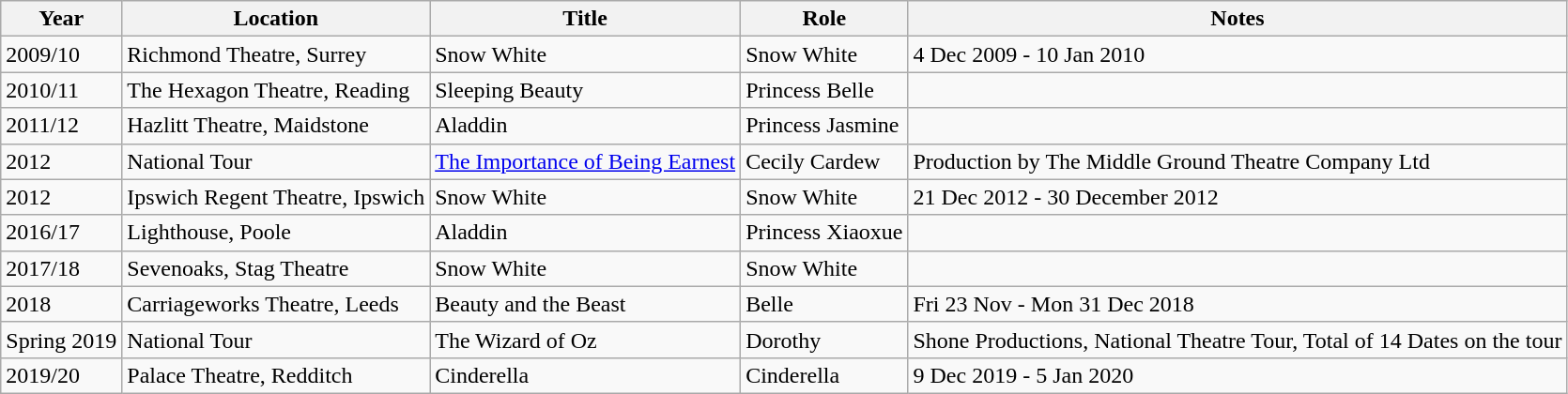<table class="wikitable sortable">
<tr>
<th>Year</th>
<th>Location</th>
<th>Title</th>
<th>Role</th>
<th>Notes</th>
</tr>
<tr>
<td>2009/10</td>
<td>Richmond Theatre, Surrey</td>
<td>Snow White</td>
<td>Snow White</td>
<td> 4 Dec 2009 - 10 Jan 2010</td>
</tr>
<tr>
<td>2010/11</td>
<td>The Hexagon Theatre, Reading</td>
<td>Sleeping Beauty</td>
<td>Princess Belle</td>
<td></td>
</tr>
<tr>
<td>2011/12</td>
<td>Hazlitt Theatre, Maidstone</td>
<td>Aladdin</td>
<td>Princess Jasmine</td>
<td></td>
</tr>
<tr>
<td>2012</td>
<td>National Tour</td>
<td><a href='#'>The Importance of Being Earnest</a></td>
<td>Cecily Cardew</td>
<td>Production by The Middle Ground Theatre Company Ltd</td>
</tr>
<tr>
<td>2012</td>
<td>Ipswich Regent Theatre, Ipswich</td>
<td>Snow White</td>
<td>Snow White</td>
<td> 21 Dec 2012 - 30 December 2012</td>
</tr>
<tr>
<td>2016/17</td>
<td>Lighthouse, Poole</td>
<td>Aladdin</td>
<td>Princess Xiaoxue</td>
<td></td>
</tr>
<tr>
<td>2017/18</td>
<td>Sevenoaks, Stag Theatre</td>
<td>Snow White</td>
<td>Snow White</td>
<td></td>
</tr>
<tr>
<td>2018</td>
<td>Carriageworks Theatre, Leeds</td>
<td>Beauty and the Beast</td>
<td>Belle</td>
<td> Fri 23 Nov - Mon 31 Dec 2018</td>
</tr>
<tr>
<td>Spring 2019</td>
<td>National Tour</td>
<td>The Wizard of Oz</td>
<td>Dorothy</td>
<td> Shone Productions, National Theatre Tour, Total of 14 Dates on the tour</td>
</tr>
<tr>
<td>2019/20</td>
<td>Palace Theatre, Redditch</td>
<td>Cinderella</td>
<td>Cinderella</td>
<td> 9 Dec 2019 - 5 Jan 2020</td>
</tr>
</table>
